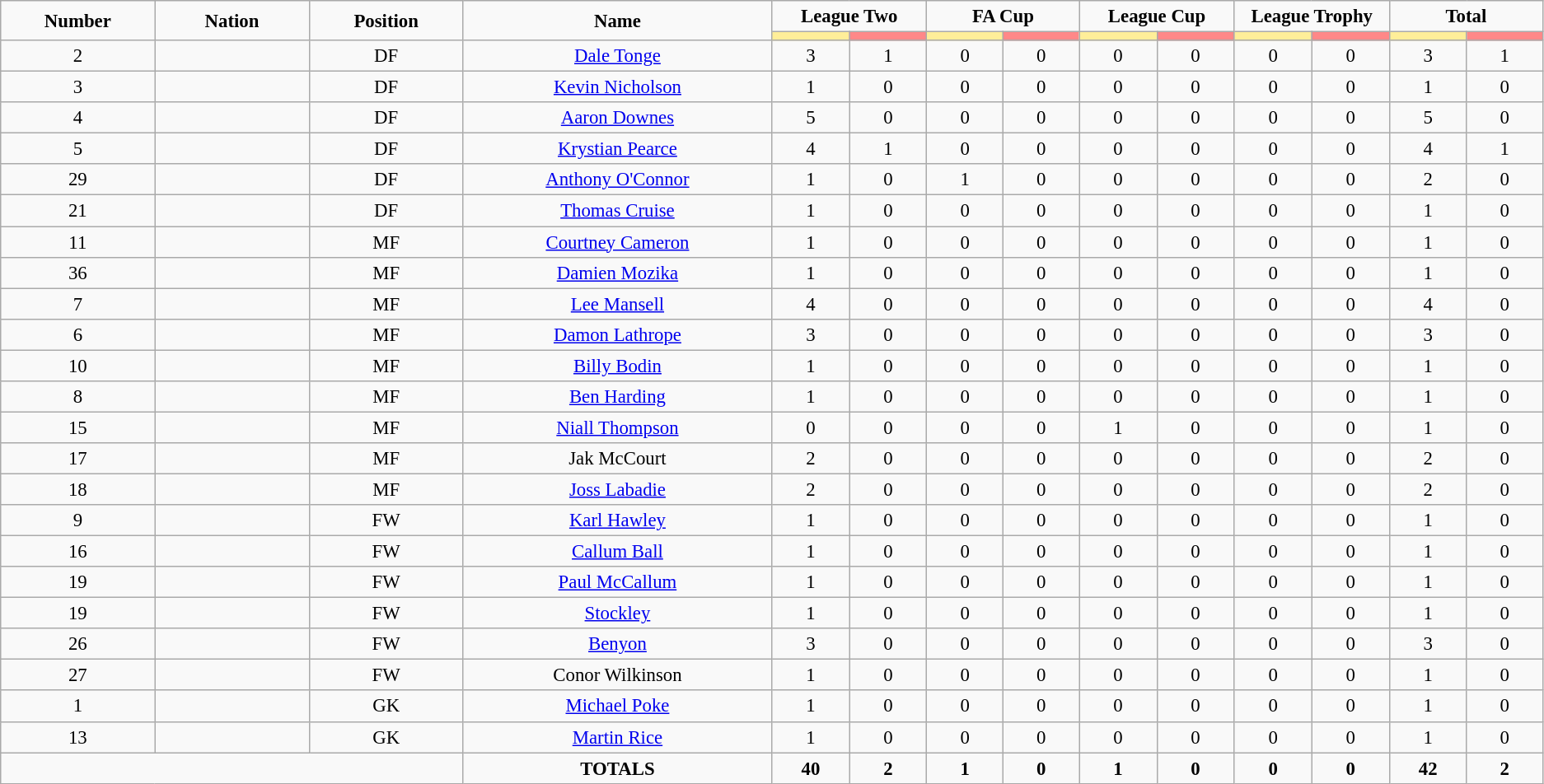<table class="wikitable" style="font-size: 95%; text-align: center;">
<tr>
<td rowspan="2" width="10%" align="center"><strong>Number</strong></td>
<td rowspan="2" width="10%" align="center"><strong>Nation</strong></td>
<td rowspan="2" width="10%" align="center"><strong>Position</strong></td>
<td rowspan="2" width="20%" align="center"><strong>Name</strong></td>
<td colspan="2" align="center"><strong>League Two</strong></td>
<td colspan="2" align="center"><strong>FA Cup</strong></td>
<td colspan="2" align="center"><strong>League Cup</strong></td>
<td colspan="2" align="center"><strong>League Trophy</strong></td>
<td colspan="2" align="center"><strong>Total</strong></td>
</tr>
<tr>
<th width=60 style="background: #FFEE99"></th>
<th width=60 style="background: #FF8888"></th>
<th width=60 style="background: #FFEE99"></th>
<th width=60 style="background: #FF8888"></th>
<th width=60 style="background: #FFEE99"></th>
<th width=60 style="background: #FF8888"></th>
<th width=60 style="background: #FFEE99"></th>
<th width=60 style="background: #FF8888"></th>
<th width=60 style="background: #FFEE99"></th>
<th width=60 style="background: #FF8888"></th>
</tr>
<tr>
<td>2</td>
<td></td>
<td>DF</td>
<td><a href='#'>Dale Tonge</a></td>
<td>3</td>
<td>1</td>
<td>0</td>
<td>0</td>
<td>0</td>
<td>0</td>
<td>0</td>
<td>0</td>
<td>3</td>
<td>1</td>
</tr>
<tr>
<td>3</td>
<td></td>
<td>DF</td>
<td><a href='#'>Kevin Nicholson</a></td>
<td>1</td>
<td>0</td>
<td>0</td>
<td>0</td>
<td>0</td>
<td>0</td>
<td>0</td>
<td>0</td>
<td>1</td>
<td>0</td>
</tr>
<tr>
<td>4</td>
<td></td>
<td>DF</td>
<td><a href='#'>Aaron Downes</a></td>
<td>5</td>
<td>0</td>
<td>0</td>
<td>0</td>
<td>0</td>
<td>0</td>
<td>0</td>
<td>0</td>
<td>5</td>
<td>0</td>
</tr>
<tr>
<td>5</td>
<td></td>
<td>DF</td>
<td><a href='#'>Krystian Pearce</a></td>
<td>4</td>
<td>1</td>
<td>0</td>
<td>0</td>
<td>0</td>
<td>0</td>
<td>0</td>
<td>0</td>
<td>4</td>
<td>1</td>
</tr>
<tr>
<td>29</td>
<td></td>
<td>DF</td>
<td><a href='#'>Anthony O'Connor</a></td>
<td>1</td>
<td>0</td>
<td>1</td>
<td>0</td>
<td>0</td>
<td>0</td>
<td>0</td>
<td>0</td>
<td>2</td>
<td>0</td>
</tr>
<tr>
<td>21</td>
<td></td>
<td>DF</td>
<td><a href='#'>Thomas Cruise</a></td>
<td>1</td>
<td>0</td>
<td>0</td>
<td>0</td>
<td>0</td>
<td>0</td>
<td>0</td>
<td>0</td>
<td>1</td>
<td>0</td>
</tr>
<tr>
<td>11</td>
<td></td>
<td>MF</td>
<td><a href='#'>Courtney Cameron</a></td>
<td>1</td>
<td>0</td>
<td>0</td>
<td>0</td>
<td>0</td>
<td>0</td>
<td>0</td>
<td>0</td>
<td>1</td>
<td>0</td>
</tr>
<tr>
<td>36</td>
<td></td>
<td>MF</td>
<td><a href='#'>Damien Mozika</a></td>
<td>1</td>
<td>0</td>
<td>0</td>
<td>0</td>
<td>0</td>
<td>0</td>
<td>0</td>
<td>0</td>
<td>1</td>
<td>0</td>
</tr>
<tr>
<td>7</td>
<td></td>
<td>MF</td>
<td><a href='#'>Lee Mansell</a></td>
<td>4</td>
<td>0</td>
<td>0</td>
<td>0</td>
<td>0</td>
<td>0</td>
<td>0</td>
<td>0</td>
<td>4</td>
<td>0</td>
</tr>
<tr>
<td>6</td>
<td></td>
<td>MF</td>
<td><a href='#'>Damon Lathrope</a></td>
<td>3</td>
<td>0</td>
<td>0</td>
<td>0</td>
<td>0</td>
<td>0</td>
<td>0</td>
<td>0</td>
<td>3</td>
<td>0</td>
</tr>
<tr>
<td>10</td>
<td></td>
<td>MF</td>
<td><a href='#'>Billy Bodin</a></td>
<td>1</td>
<td>0</td>
<td>0</td>
<td>0</td>
<td>0</td>
<td>0</td>
<td>0</td>
<td>0</td>
<td>1</td>
<td>0</td>
</tr>
<tr>
<td>8</td>
<td></td>
<td>MF</td>
<td><a href='#'>Ben Harding</a></td>
<td>1</td>
<td>0</td>
<td>0</td>
<td>0</td>
<td>0</td>
<td>0</td>
<td>0</td>
<td>0</td>
<td>1</td>
<td>0</td>
</tr>
<tr>
<td>15</td>
<td></td>
<td>MF</td>
<td><a href='#'>Niall Thompson</a></td>
<td>0</td>
<td>0</td>
<td>0</td>
<td>0</td>
<td>1</td>
<td>0</td>
<td>0</td>
<td>0</td>
<td>1</td>
<td>0</td>
</tr>
<tr>
<td>17</td>
<td></td>
<td>MF</td>
<td>Jak McCourt</td>
<td>2</td>
<td>0</td>
<td>0</td>
<td>0</td>
<td>0</td>
<td>0</td>
<td>0</td>
<td>0</td>
<td>2</td>
<td>0</td>
</tr>
<tr>
<td>18</td>
<td></td>
<td>MF</td>
<td><a href='#'>Joss Labadie</a></td>
<td>2</td>
<td>0</td>
<td>0</td>
<td>0</td>
<td>0</td>
<td>0</td>
<td>0</td>
<td>0</td>
<td>2</td>
<td>0</td>
</tr>
<tr>
<td>9</td>
<td></td>
<td>FW</td>
<td><a href='#'>Karl Hawley</a></td>
<td>1</td>
<td>0</td>
<td>0</td>
<td>0</td>
<td>0</td>
<td>0</td>
<td>0</td>
<td>0</td>
<td>1</td>
<td>0</td>
</tr>
<tr>
<td>16</td>
<td></td>
<td>FW</td>
<td><a href='#'>Callum Ball</a></td>
<td>1</td>
<td>0</td>
<td>0</td>
<td>0</td>
<td>0</td>
<td>0</td>
<td>0</td>
<td>0</td>
<td>1</td>
<td>0</td>
</tr>
<tr>
<td>19</td>
<td></td>
<td>FW</td>
<td><a href='#'>Paul McCallum</a></td>
<td>1</td>
<td>0</td>
<td>0</td>
<td>0</td>
<td>0</td>
<td>0</td>
<td>0</td>
<td>0</td>
<td>1</td>
<td>0</td>
</tr>
<tr>
<td>19</td>
<td></td>
<td>FW</td>
<td><a href='#'>Stockley</a></td>
<td>1</td>
<td>0</td>
<td>0</td>
<td>0</td>
<td>0</td>
<td>0</td>
<td>0</td>
<td>0</td>
<td>1</td>
<td>0</td>
</tr>
<tr>
<td>26</td>
<td></td>
<td>FW</td>
<td><a href='#'>Benyon</a></td>
<td>3</td>
<td>0</td>
<td>0</td>
<td>0</td>
<td>0</td>
<td>0</td>
<td>0</td>
<td>0</td>
<td>3</td>
<td>0</td>
</tr>
<tr>
<td>27</td>
<td></td>
<td>FW</td>
<td>Conor Wilkinson</td>
<td>1</td>
<td>0</td>
<td>0</td>
<td>0</td>
<td>0</td>
<td>0</td>
<td>0</td>
<td>0</td>
<td>1</td>
<td>0</td>
</tr>
<tr>
<td>1</td>
<td></td>
<td>GK</td>
<td><a href='#'>Michael Poke</a></td>
<td>1</td>
<td>0</td>
<td>0</td>
<td>0</td>
<td>0</td>
<td>0</td>
<td>0</td>
<td>0</td>
<td>1</td>
<td>0</td>
</tr>
<tr>
<td>13</td>
<td></td>
<td>GK</td>
<td><a href='#'>Martin Rice</a></td>
<td>1</td>
<td>0</td>
<td>0</td>
<td>0</td>
<td>0</td>
<td>0</td>
<td>0</td>
<td>0</td>
<td>1</td>
<td>0</td>
</tr>
<tr>
<td colspan="3"></td>
<td><strong>TOTALS</strong></td>
<td><strong>40</strong></td>
<td><strong>2</strong></td>
<td><strong>1</strong></td>
<td><strong>0</strong></td>
<td><strong>1</strong></td>
<td><strong>0</strong></td>
<td><strong>0</strong></td>
<td><strong>0</strong></td>
<td><strong>42</strong></td>
<td><strong>2</strong></td>
</tr>
</table>
